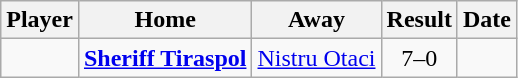<table class="wikitable sortable">
<tr>
<th>Player</th>
<th>Home</th>
<th>Away</th>
<th style="text-align:center">Result</th>
<th>Date</th>
</tr>
<tr>
<td> </td>
<td><strong><a href='#'>Sheriff Tiraspol</a></strong></td>
<td><a href='#'>Nistru Otaci</a></td>
<td style="text-align:center;">7–0</td>
<td></td>
</tr>
</table>
